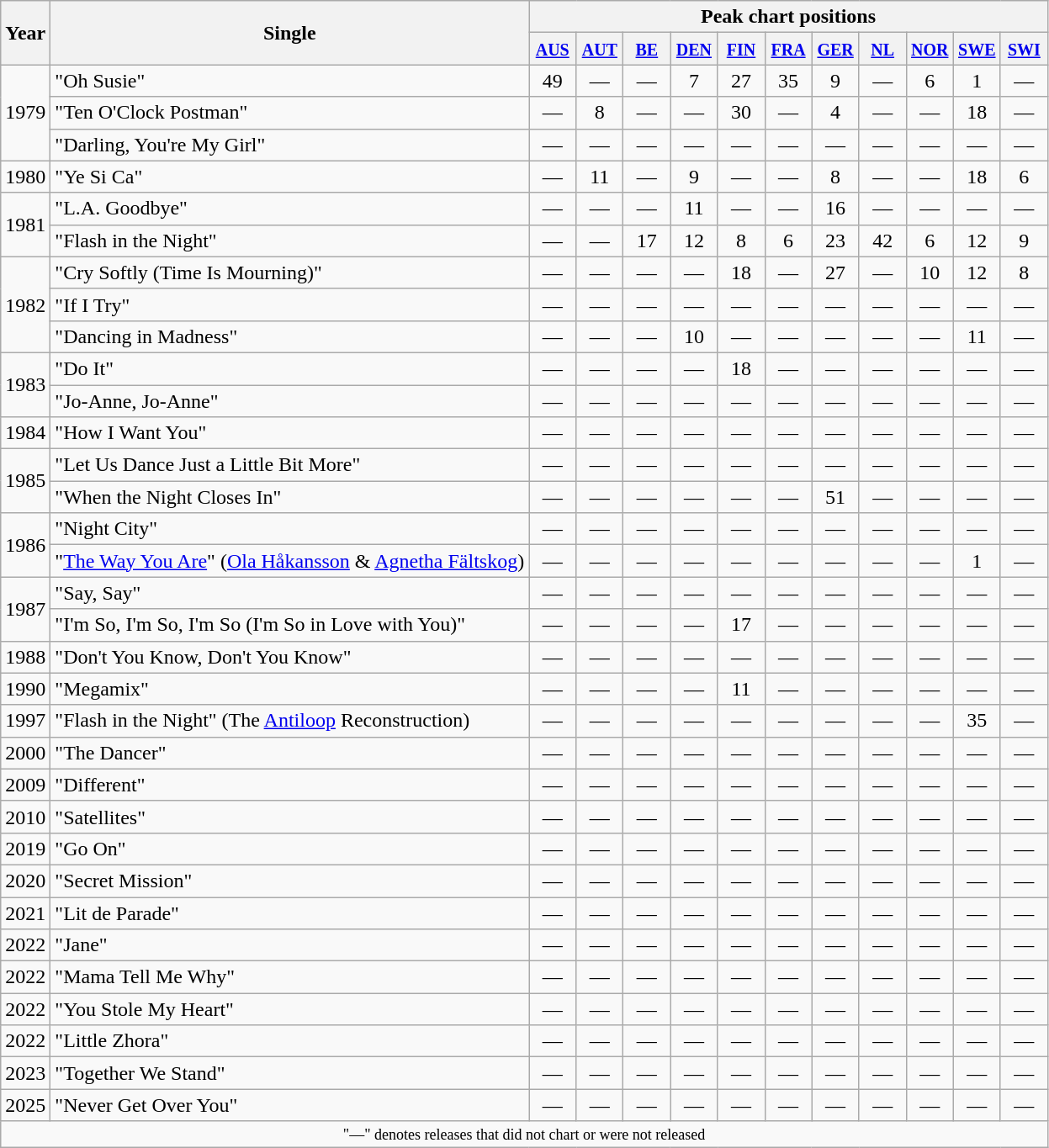<table class="wikitable" style="text-align:center">
<tr>
<th rowspan="2">Year</th>
<th rowspan="2">Single</th>
<th colspan="11">Peak chart positions</th>
</tr>
<tr>
<th style="width:30px;"><small><a href='#'>AUS</a></small><br></th>
<th style="width:30px;"><small><a href='#'>AUT</a></small><br></th>
<th style="width:30px;"><small><a href='#'>BE</a></small><br></th>
<th style="width:30px;"><small><a href='#'>DEN</a></small><br></th>
<th style="width:30px;"><small><a href='#'>FIN</a></small><br></th>
<th style="width:30px;"><small><a href='#'>FRA</a></small><br></th>
<th style="width:30px;"><small><a href='#'>GER</a></small><br></th>
<th style="width:30px;"><small><a href='#'>NL</a></small><br></th>
<th style="width:30px;"><small><a href='#'>NOR</a></small><br></th>
<th style="width:30px;"><small><a href='#'>SWE</a></small><br></th>
<th style="width:30px;"><small><a href='#'>SWI</a></small><br></th>
</tr>
<tr>
<td rowspan="3">1979</td>
<td align="left">"Oh Susie"</td>
<td>49</td>
<td>—</td>
<td>—</td>
<td>7</td>
<td>27</td>
<td>35</td>
<td>9</td>
<td>—</td>
<td>6</td>
<td>1</td>
<td>—</td>
</tr>
<tr>
<td align="left">"Ten O'Clock Postman"</td>
<td>—</td>
<td>8</td>
<td>—</td>
<td>—</td>
<td>30</td>
<td>—</td>
<td>4</td>
<td>—</td>
<td>—</td>
<td>18</td>
<td>—</td>
</tr>
<tr>
<td align="left">"Darling, You're My Girl"</td>
<td>—</td>
<td>—</td>
<td>—</td>
<td>—</td>
<td>—</td>
<td>—</td>
<td>—</td>
<td>—</td>
<td>—</td>
<td>—</td>
<td>—</td>
</tr>
<tr>
<td>1980</td>
<td align="left">"Ye Si Ca"</td>
<td>—</td>
<td>11</td>
<td>—</td>
<td>9</td>
<td>—</td>
<td>—</td>
<td>8</td>
<td>—</td>
<td>—</td>
<td>18</td>
<td>6</td>
</tr>
<tr>
<td rowspan="2">1981</td>
<td align="left">"L.A. Goodbye"</td>
<td>—</td>
<td>—</td>
<td>—</td>
<td>11</td>
<td>—</td>
<td>—</td>
<td>16</td>
<td>—</td>
<td>—</td>
<td>—</td>
<td>—</td>
</tr>
<tr>
<td align="left">"Flash in the Night"</td>
<td>—</td>
<td>—</td>
<td>17</td>
<td>12</td>
<td>8</td>
<td>6</td>
<td>23</td>
<td>42</td>
<td>6</td>
<td>12</td>
<td>9</td>
</tr>
<tr>
<td rowspan="3">1982</td>
<td align="left">"Cry Softly (Time Is Mourning)"</td>
<td>—</td>
<td>—</td>
<td>—</td>
<td>—</td>
<td>18</td>
<td>—</td>
<td>27</td>
<td>—</td>
<td>10</td>
<td>12</td>
<td>8</td>
</tr>
<tr>
<td align="left">"If I Try"</td>
<td>—</td>
<td>—</td>
<td>—</td>
<td>—</td>
<td>—</td>
<td>—</td>
<td>—</td>
<td>—</td>
<td>—</td>
<td>—</td>
<td>—</td>
</tr>
<tr>
<td align="left">"Dancing in Madness"</td>
<td>—</td>
<td>—</td>
<td>—</td>
<td>10</td>
<td>—</td>
<td>—</td>
<td>—</td>
<td>—</td>
<td>—</td>
<td>11</td>
<td>—</td>
</tr>
<tr>
<td rowspan="2">1983</td>
<td align="left">"Do It"</td>
<td>—</td>
<td>—</td>
<td>—</td>
<td>—</td>
<td>18</td>
<td>—</td>
<td>—</td>
<td>—</td>
<td>—</td>
<td>—</td>
<td>—</td>
</tr>
<tr>
<td align="left">"Jo-Anne, Jo-Anne"</td>
<td>—</td>
<td>—</td>
<td>—</td>
<td>—</td>
<td>—</td>
<td>—</td>
<td>—</td>
<td>—</td>
<td>—</td>
<td>—</td>
<td>—</td>
</tr>
<tr>
<td>1984</td>
<td align="left">"How I Want You"</td>
<td>—</td>
<td>—</td>
<td>—</td>
<td>—</td>
<td>—</td>
<td>—</td>
<td>—</td>
<td>—</td>
<td>—</td>
<td>—</td>
<td>—</td>
</tr>
<tr>
<td rowspan="2">1985</td>
<td align="left">"Let Us Dance Just a Little Bit More"</td>
<td>—</td>
<td>—</td>
<td>—</td>
<td>—</td>
<td>—</td>
<td>—</td>
<td>—</td>
<td>—</td>
<td>—</td>
<td>—</td>
<td>—</td>
</tr>
<tr>
<td align="left">"When the Night Closes In"</td>
<td>—</td>
<td>—</td>
<td>—</td>
<td>—</td>
<td>—</td>
<td>—</td>
<td>51</td>
<td>—</td>
<td>—</td>
<td>—</td>
<td>—</td>
</tr>
<tr>
<td rowspan="2">1986</td>
<td align="left">"Night City"</td>
<td>—</td>
<td>—</td>
<td>—</td>
<td>—</td>
<td>—</td>
<td>—</td>
<td>—</td>
<td>—</td>
<td>—</td>
<td>—</td>
<td>—</td>
</tr>
<tr>
<td align="left">"<a href='#'>The Way You Are</a>" (<a href='#'>Ola Håkansson</a> & <a href='#'>Agnetha Fältskog</a>)</td>
<td>—</td>
<td>—</td>
<td>—</td>
<td>—</td>
<td>—</td>
<td>—</td>
<td>—</td>
<td>—</td>
<td>—</td>
<td>1</td>
<td>—</td>
</tr>
<tr>
<td rowspan="2">1987</td>
<td align="left">"Say, Say"</td>
<td>—</td>
<td>—</td>
<td>—</td>
<td>—</td>
<td>—</td>
<td>—</td>
<td>—</td>
<td>—</td>
<td>—</td>
<td>—</td>
<td>—</td>
</tr>
<tr>
<td align="left">"I'm So, I'm So, I'm So (I'm So in Love with You)"</td>
<td>—</td>
<td>—</td>
<td>—</td>
<td>—</td>
<td>17</td>
<td>—</td>
<td>—</td>
<td>—</td>
<td>—</td>
<td>—</td>
<td>—</td>
</tr>
<tr>
<td>1988</td>
<td align="left">"Don't You Know, Don't You Know"</td>
<td>—</td>
<td>—</td>
<td>—</td>
<td>—</td>
<td>—</td>
<td>—</td>
<td>—</td>
<td>—</td>
<td>—</td>
<td>—</td>
<td>—</td>
</tr>
<tr>
<td>1990</td>
<td align="left">"Megamix"</td>
<td>—</td>
<td>—</td>
<td>—</td>
<td>—</td>
<td>11</td>
<td>—</td>
<td>—</td>
<td>—</td>
<td>—</td>
<td>—</td>
<td>—</td>
</tr>
<tr>
<td>1997</td>
<td align="left">"Flash in the Night" (The <a href='#'>Antiloop</a> Reconstruction)</td>
<td>—</td>
<td>—</td>
<td>—</td>
<td>—</td>
<td>—</td>
<td>—</td>
<td>—</td>
<td>—</td>
<td>—</td>
<td>35</td>
<td>—</td>
</tr>
<tr>
<td>2000</td>
<td align="left">"The Dancer"</td>
<td>—</td>
<td>—</td>
<td>—</td>
<td>—</td>
<td>—</td>
<td>—</td>
<td>—</td>
<td>—</td>
<td>—</td>
<td>—</td>
<td>—</td>
</tr>
<tr>
<td>2009</td>
<td align="left">"Different"</td>
<td>—</td>
<td>—</td>
<td>—</td>
<td>—</td>
<td>—</td>
<td>—</td>
<td>—</td>
<td>—</td>
<td>—</td>
<td>—</td>
<td>—</td>
</tr>
<tr>
<td>2010</td>
<td align="left">"Satellites"</td>
<td>—</td>
<td>—</td>
<td>—</td>
<td>—</td>
<td>—</td>
<td>—</td>
<td>—</td>
<td>—</td>
<td>—</td>
<td>—</td>
<td>—</td>
</tr>
<tr>
<td>2019</td>
<td align="left">"Go On"</td>
<td>—</td>
<td>—</td>
<td>—</td>
<td>—</td>
<td>—</td>
<td>—</td>
<td>—</td>
<td>—</td>
<td>—</td>
<td>—</td>
<td>—</td>
</tr>
<tr>
<td>2020</td>
<td align="left">"Secret Mission"</td>
<td>—</td>
<td>—</td>
<td>—</td>
<td>—</td>
<td>—</td>
<td>—</td>
<td>—</td>
<td>—</td>
<td>—</td>
<td>—</td>
<td>—</td>
</tr>
<tr>
<td>2021</td>
<td align="left">"Lit de Parade"</td>
<td>—</td>
<td>—</td>
<td>—</td>
<td>—</td>
<td>—</td>
<td>—</td>
<td>—</td>
<td>—</td>
<td>—</td>
<td>—</td>
<td>—</td>
</tr>
<tr>
<td>2022</td>
<td align="left">"Jane"</td>
<td>—</td>
<td>—</td>
<td>—</td>
<td>—</td>
<td>—</td>
<td>—</td>
<td>—</td>
<td>—</td>
<td>—</td>
<td>—</td>
<td>—</td>
</tr>
<tr>
<td>2022</td>
<td align="left">"Mama Tell Me Why"</td>
<td>—</td>
<td>—</td>
<td>—</td>
<td>—</td>
<td>—</td>
<td>—</td>
<td>—</td>
<td>—</td>
<td>—</td>
<td>—</td>
<td>—</td>
</tr>
<tr>
<td>2022</td>
<td align="left">"You Stole My Heart"</td>
<td>—</td>
<td>—</td>
<td>—</td>
<td>—</td>
<td>—</td>
<td>—</td>
<td>—</td>
<td>—</td>
<td>—</td>
<td>—</td>
<td>—</td>
</tr>
<tr>
<td>2022</td>
<td align="left">"Little Zhora"</td>
<td>—</td>
<td>—</td>
<td>—</td>
<td>—</td>
<td>—</td>
<td>—</td>
<td>—</td>
<td>—</td>
<td>—</td>
<td>—</td>
<td>—</td>
</tr>
<tr>
<td>2023</td>
<td align="left">"Together We Stand"</td>
<td>—</td>
<td>—</td>
<td>—</td>
<td>—</td>
<td>—</td>
<td>—</td>
<td>—</td>
<td>—</td>
<td>—</td>
<td>—</td>
<td>—</td>
</tr>
<tr>
<td>2025</td>
<td align="left">"Never Get Over You"</td>
<td>—</td>
<td>—</td>
<td>—</td>
<td>—</td>
<td>—</td>
<td>—</td>
<td>—</td>
<td>—</td>
<td>—</td>
<td>—</td>
<td>—</td>
</tr>
<tr>
<td colspan="13" style="font-size:9pt">"—" denotes releases that did not chart or were not released</td>
</tr>
</table>
